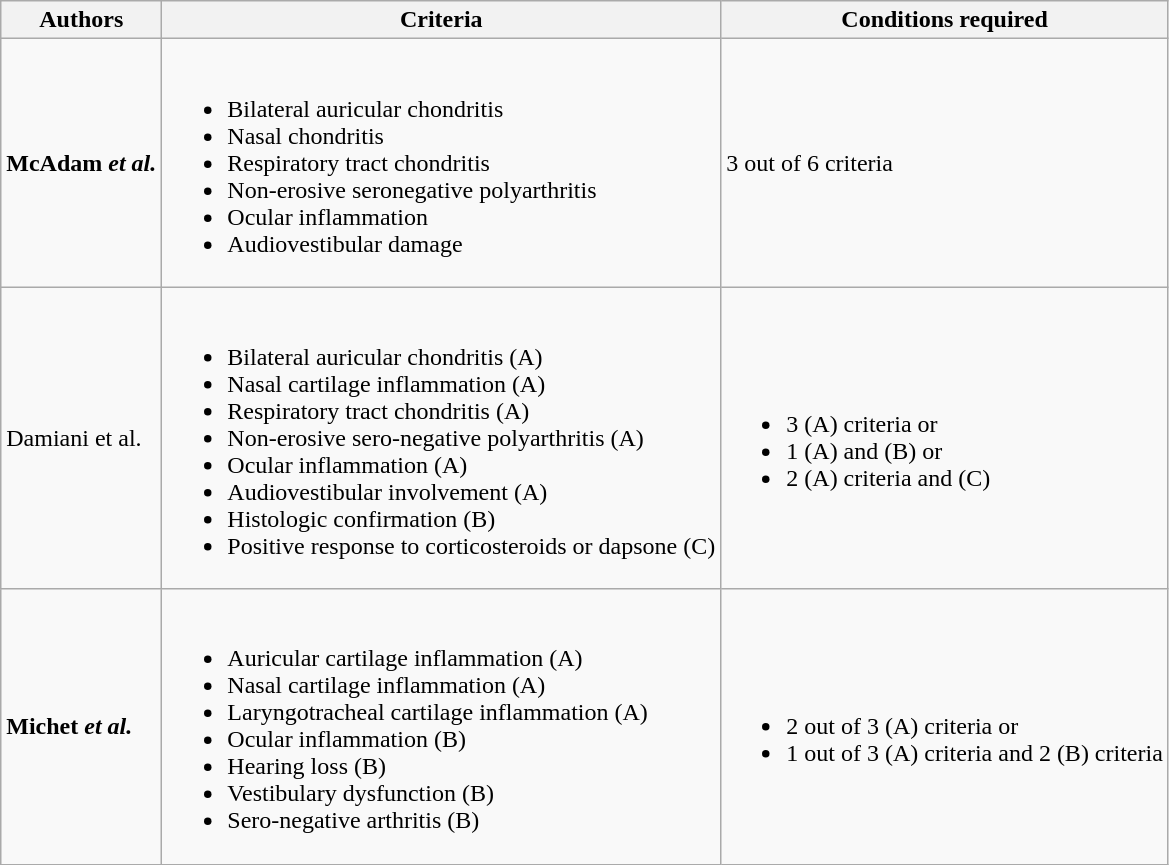<table class="wikitable">
<tr>
<th>Authors</th>
<th>Criteria</th>
<th>Conditions required</th>
</tr>
<tr>
<td><strong>McAdam <em>et al.<strong><em></td>
<td><br><ul><li>Bilateral auricular chondritis</li><li>Nasal chondritis</li><li>Respiratory tract chondritis</li><li>Non-erosive seronegative polyarthritis</li><li>Ocular inflammation</li><li>Audiovestibular damage</li></ul></td>
<td>3 out of 6 criteria</td>
</tr>
<tr>
<td></strong>Damiani </em>et al.</em></strong></td>
<td><br><ul><li>Bilateral auricular chondritis (A)</li><li>Nasal cartilage inflammation (A)</li><li>Respiratory tract chondritis (A)</li><li>Non-erosive sero-negative polyarthritis (A)</li><li>Ocular inflammation (A)</li><li>Audiovestibular involvement (A)</li><li>Histologic confirmation (B)</li><li>Positive response to corticosteroids or dapsone (C)</li></ul></td>
<td><br><ul><li>3 (A) criteria or</li><li>1 (A) and (B) or</li><li>2 (A) criteria and (C)</li></ul></td>
</tr>
<tr>
<td><strong>Michet <em>et al.<strong><em></td>
<td><br><ul><li>Auricular cartilage inflammation (A)</li><li>Nasal cartilage inflammation (A)</li><li>Laryngotracheal cartilage inflammation (A)</li><li>Ocular inflammation (B)</li><li>Hearing loss (B)</li><li>Vestibulary dysfunction (B)</li><li>Sero-negative arthritis (B)</li></ul></td>
<td><br><ul><li>2 out of 3 (A) criteria or</li><li>1 out of 3 (A) criteria and 2 (B) criteria</li></ul></td>
</tr>
</table>
